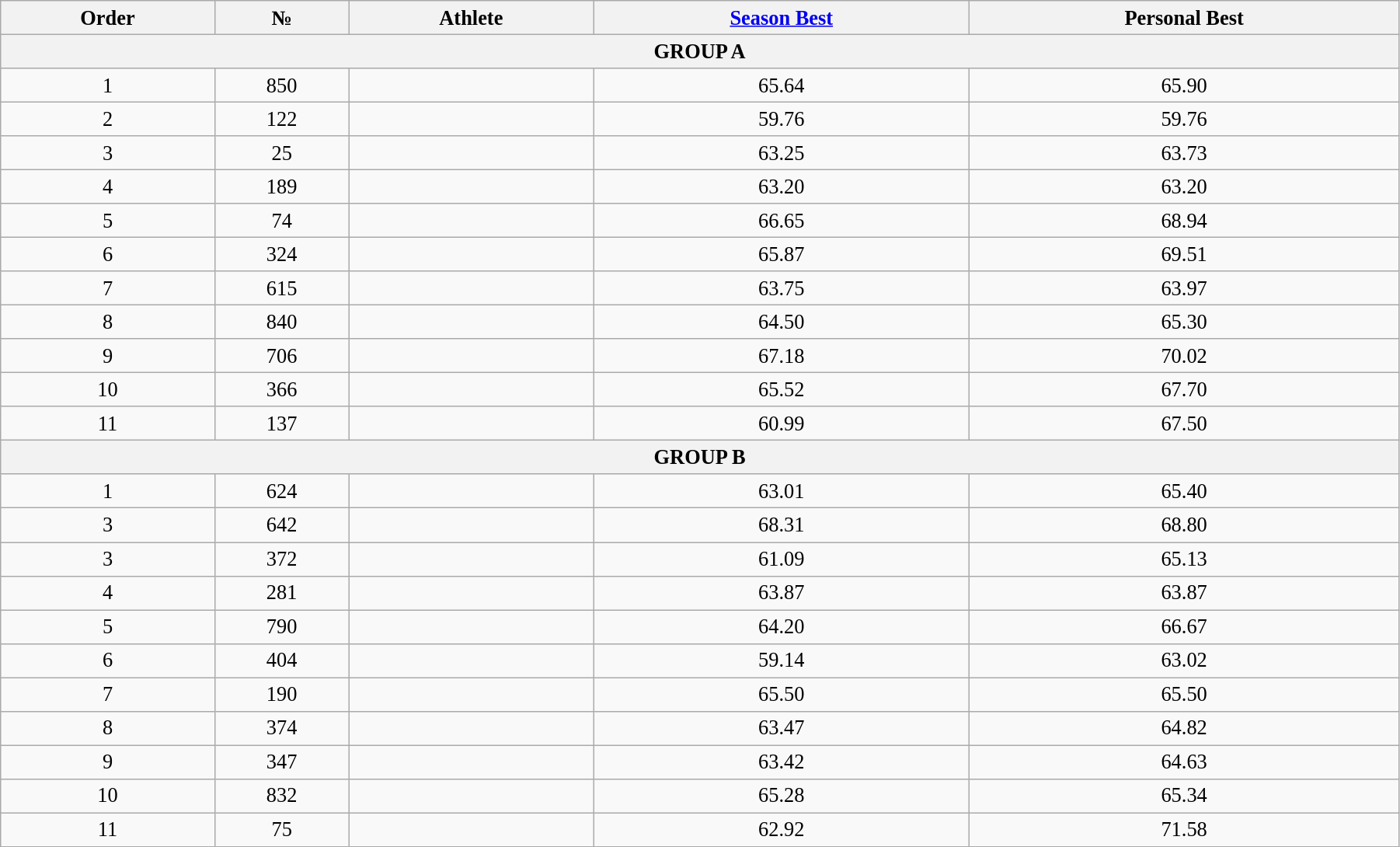<table class="wikitable" style=" text-align:center; font-size:110%;" width="95%">
<tr>
<th>Order</th>
<th>№</th>
<th>Athlete</th>
<th><a href='#'>Season Best</a></th>
<th>Personal Best</th>
</tr>
<tr>
<th colspan="5">GROUP A</th>
</tr>
<tr>
<td>1</td>
<td>850</td>
<td align=left></td>
<td>65.64</td>
<td>65.90</td>
</tr>
<tr>
<td>2</td>
<td>122</td>
<td align=left></td>
<td>59.76</td>
<td>59.76</td>
</tr>
<tr>
<td>3</td>
<td>25</td>
<td align=left></td>
<td>63.25</td>
<td>63.73</td>
</tr>
<tr>
<td>4</td>
<td>189</td>
<td align=left></td>
<td>63.20</td>
<td>63.20</td>
</tr>
<tr>
<td>5</td>
<td>74</td>
<td align=left></td>
<td>66.65</td>
<td>68.94</td>
</tr>
<tr>
<td>6</td>
<td>324</td>
<td align=left></td>
<td>65.87</td>
<td>69.51</td>
</tr>
<tr>
<td>7</td>
<td>615</td>
<td align=left></td>
<td>63.75</td>
<td>63.97</td>
</tr>
<tr>
<td>8</td>
<td>840</td>
<td align=left></td>
<td>64.50</td>
<td>65.30</td>
</tr>
<tr>
<td>9</td>
<td>706</td>
<td align=left></td>
<td>67.18</td>
<td>70.02</td>
</tr>
<tr>
<td>10</td>
<td>366</td>
<td align=left></td>
<td>65.52</td>
<td>67.70</td>
</tr>
<tr>
<td>11</td>
<td>137</td>
<td align=left></td>
<td>60.99</td>
<td>67.50</td>
</tr>
<tr>
<th colspan="5">GROUP B</th>
</tr>
<tr>
<td>1</td>
<td>624</td>
<td align=left></td>
<td>63.01</td>
<td>65.40</td>
</tr>
<tr>
<td>3</td>
<td>642</td>
<td align=left></td>
<td>68.31</td>
<td>68.80</td>
</tr>
<tr>
<td>3</td>
<td>372</td>
<td align=left></td>
<td>61.09</td>
<td>65.13</td>
</tr>
<tr>
<td>4</td>
<td>281</td>
<td align=left></td>
<td>63.87</td>
<td>63.87</td>
</tr>
<tr>
<td>5</td>
<td>790</td>
<td align=left></td>
<td>64.20</td>
<td>66.67</td>
</tr>
<tr>
<td>6</td>
<td>404</td>
<td align=left></td>
<td>59.14</td>
<td>63.02</td>
</tr>
<tr>
<td>7</td>
<td>190</td>
<td align=left></td>
<td>65.50</td>
<td>65.50</td>
</tr>
<tr>
<td>8</td>
<td>374</td>
<td align=left></td>
<td>63.47</td>
<td>64.82</td>
</tr>
<tr>
<td>9</td>
<td>347</td>
<td align=left></td>
<td>63.42</td>
<td>64.63</td>
</tr>
<tr>
<td>10</td>
<td>832</td>
<td align=left></td>
<td>65.28</td>
<td>65.34</td>
</tr>
<tr>
<td>11</td>
<td>75</td>
<td align=left></td>
<td>62.92</td>
<td>71.58</td>
</tr>
</table>
